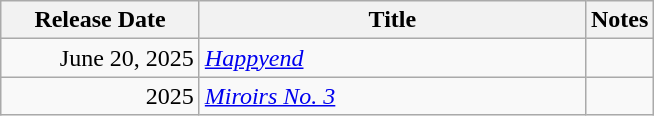<table class="wikitable sortable">
<tr>
<th style="width:125px;">Release Date</th>
<th style="width:250px;">Title</th>
<th>Notes</th>
</tr>
<tr>
<td style="text-align:right;">June 20, 2025</td>
<td><em><a href='#'>Happyend</a></em></td>
<td></td>
</tr>
<tr>
<td style="text-align:right;">2025</td>
<td><em><a href='#'>Miroirs No. 3</a></em></td>
<td></td>
</tr>
</table>
